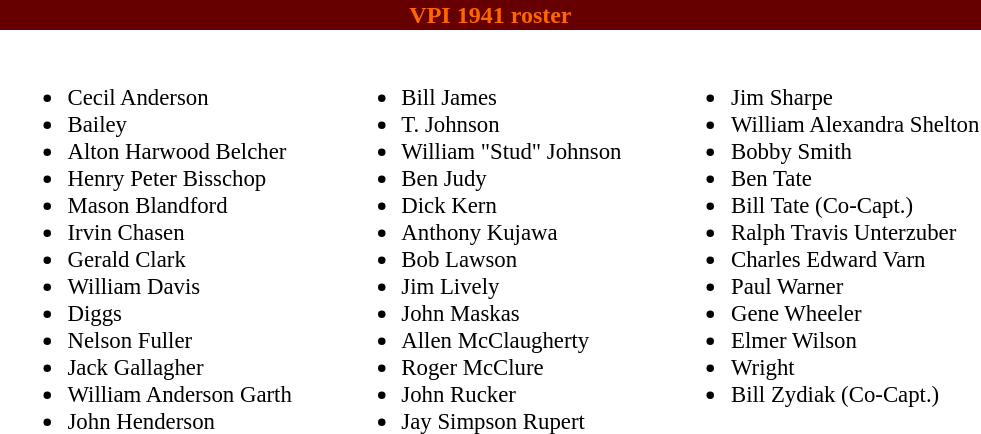<table class="toccolours" style="text-align: left;">
<tr>
<th colspan="9" style="background:#660000;color:#FF6600;text-align:center;"><span><strong>VPI 1941 roster</strong></span></th>
</tr>
<tr>
<td></td>
<td style="font-size:95%; vertical-align:top;"><br><ul><li>Cecil Anderson</li><li>Bailey</li><li>Alton Harwood Belcher</li><li>Henry Peter Bisschop</li><li>Mason Blandford</li><li>Irvin Chasen</li><li>Gerald Clark</li><li>William Davis</li><li>Diggs</li><li>Nelson Fuller</li><li>Jack Gallagher</li><li>William Anderson Garth</li><li>John Henderson</li></ul></td>
<td style="width: 25px;"></td>
<td style="font-size:95%; vertical-align:top;"><br><ul><li>Bill James</li><li>T. Johnson</li><li>William "Stud" Johnson</li><li>Ben Judy</li><li>Dick Kern</li><li>Anthony Kujawa</li><li>Bob Lawson</li><li>Jim Lively</li><li>John Maskas</li><li>Allen McClaugherty</li><li>Roger McClure</li><li>John Rucker</li><li>Jay Simpson Rupert</li></ul></td>
<td style="width: 25px;"></td>
<td style="font-size:95%; vertical-align:top;"><br><ul><li>Jim Sharpe</li><li>William Alexandra Shelton</li><li>Bobby Smith</li><li>Ben Tate</li><li>Bill Tate (Co-Capt.)</li><li>Ralph Travis Unterzuber</li><li>Charles Edward Varn</li><li>Paul Warner</li><li>Gene Wheeler</li><li>Elmer Wilson</li><li>Wright</li><li>Bill Zydiak (Co-Capt.)</li></ul></td>
</tr>
</table>
